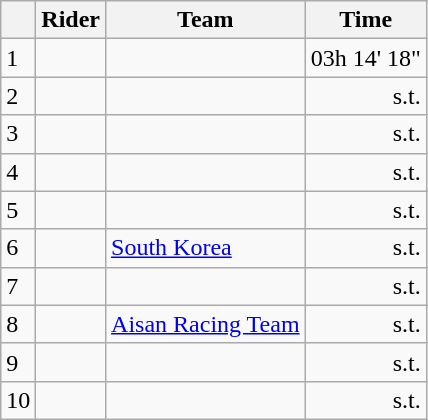<table class=wikitable>
<tr>
<th></th>
<th>Rider</th>
<th>Team</th>
<th>Time</th>
</tr>
<tr>
<td>1</td>
<td></td>
<td></td>
<td align="right">03h 14' 18"</td>
</tr>
<tr>
<td>2</td>
<td> </td>
<td></td>
<td align="right">s.t.</td>
</tr>
<tr>
<td>3</td>
<td> </td>
<td></td>
<td align="right">s.t.</td>
</tr>
<tr>
<td>4</td>
<td></td>
<td></td>
<td align="right">s.t.</td>
</tr>
<tr>
<td>5</td>
<td></td>
<td></td>
<td align="right">s.t.</td>
</tr>
<tr>
<td>6</td>
<td></td>
<td><a href='#'>South Korea</a></td>
<td align="right">s.t.</td>
</tr>
<tr>
<td>7</td>
<td></td>
<td></td>
<td align="right">s.t.</td>
</tr>
<tr>
<td>8</td>
<td></td>
<td><a href='#'>Aisan Racing Team</a></td>
<td align="right">s.t.</td>
</tr>
<tr>
<td>9</td>
<td></td>
<td></td>
<td align="right">s.t.</td>
</tr>
<tr>
<td>10</td>
<td></td>
<td></td>
<td align="right">s.t.</td>
</tr>
</table>
